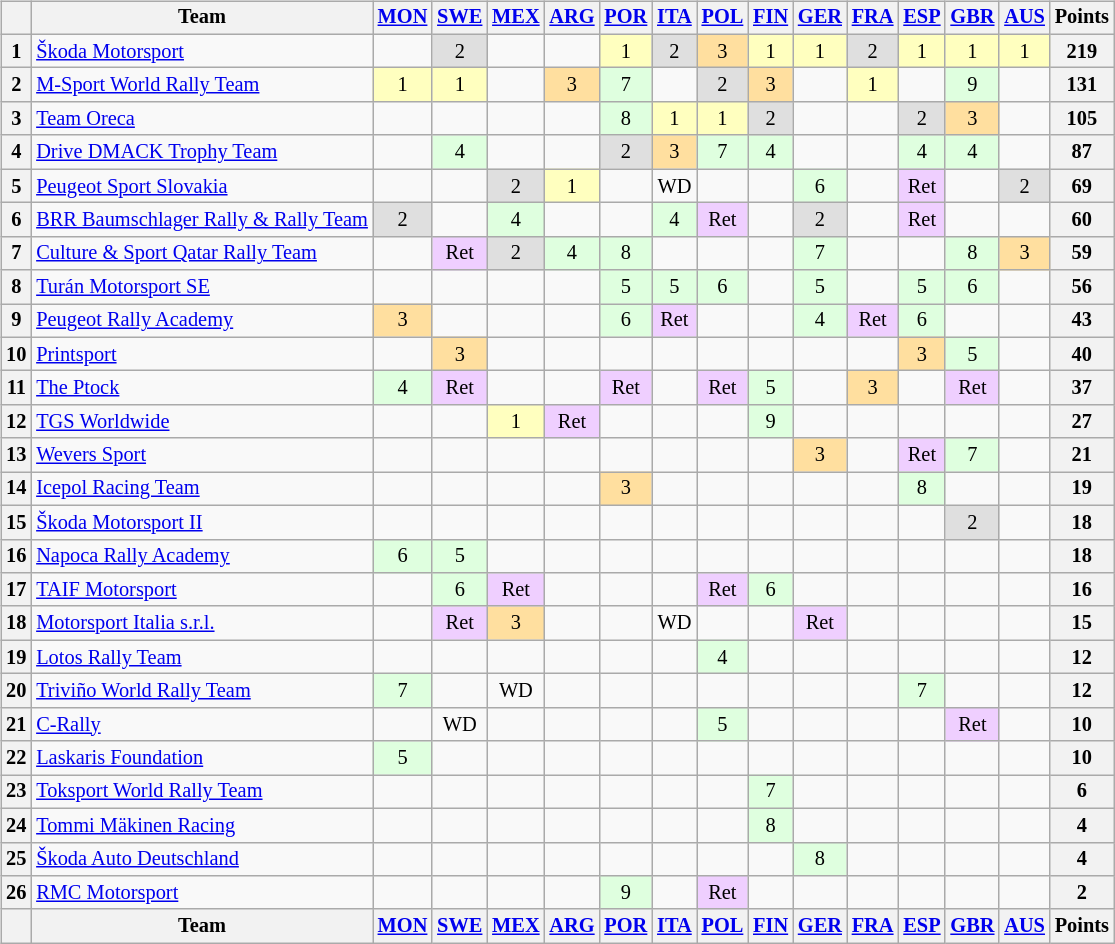<table>
<tr>
<td><br><table class="wikitable" style="font-size: 85%; text-align: center;">
<tr valign="top">
<th valign="middle"></th>
<th valign="middle">Team</th>
<th><a href='#'>MON</a><br></th>
<th><a href='#'>SWE</a><br></th>
<th><a href='#'>MEX</a><br></th>
<th><a href='#'>ARG</a><br></th>
<th><a href='#'>POR</a><br></th>
<th><a href='#'>ITA</a><br></th>
<th><a href='#'>POL</a><br></th>
<th><a href='#'>FIN</a><br></th>
<th><a href='#'>GER</a><br></th>
<th><a href='#'>FRA</a><br></th>
<th><a href='#'>ESP</a><br></th>
<th><a href='#'>GBR</a><br></th>
<th><a href='#'>AUS</a><br></th>
<th valign="middle">Points</th>
</tr>
<tr>
<th>1</th>
<td align="left"> <a href='#'>Škoda Motorsport</a></td>
<td></td>
<td style="background:#dfdfdf;">2</td>
<td></td>
<td></td>
<td style="background:#ffffbf;">1</td>
<td style="background:#dfdfdf;">2</td>
<td style="background:#ffdf9f;">3</td>
<td style="background:#ffffbf;">1</td>
<td style="background:#ffffbf;">1</td>
<td style="background:#dfdfdf;">2</td>
<td style="background:#ffffbf;">1</td>
<td style="background:#ffffbf;">1</td>
<td style="background:#ffffbf;">1</td>
<th>219</th>
</tr>
<tr>
<th>2</th>
<td align="left"> <a href='#'>M-Sport World Rally Team</a></td>
<td style="background:#ffffbf;">1</td>
<td style="background:#ffffbf;">1</td>
<td></td>
<td style="background:#ffdf9f;">3</td>
<td style="background:#dfffdf;">7</td>
<td></td>
<td style="background:#dfdfdf;">2</td>
<td style="background:#ffdf9f;">3</td>
<td></td>
<td style="background:#ffffbf;">1</td>
<td></td>
<td style="background:#dfffdf;">9</td>
<td></td>
<th>131</th>
</tr>
<tr>
<th>3</th>
<td align="left"> <a href='#'>Team Oreca</a></td>
<td></td>
<td></td>
<td></td>
<td></td>
<td style="background:#dfffdf;">8</td>
<td style="background:#ffffbf;">1</td>
<td style="background:#ffffbf;">1</td>
<td style="background:#dfdfdf;">2</td>
<td></td>
<td></td>
<td style="background:#dfdfdf;">2</td>
<td style="background:#ffdf9f;">3</td>
<td></td>
<th>105</th>
</tr>
<tr>
<th>4</th>
<td align="left"> <a href='#'>Drive DMACK Trophy Team</a></td>
<td></td>
<td style="background:#dfffdf;">4</td>
<td></td>
<td></td>
<td style="background:#dfdfdf;">2</td>
<td style="background:#ffdf9f;">3</td>
<td style="background:#dfffdf;">7</td>
<td style="background:#dfffdf;">4</td>
<td></td>
<td></td>
<td style="background:#dfffdf;">4</td>
<td style="background:#dfffdf;">4</td>
<td></td>
<th>87</th>
</tr>
<tr>
<th>5</th>
<td align="left"> <a href='#'>Peugeot Sport Slovakia</a></td>
<td></td>
<td></td>
<td style="background:#dfdfdf;">2</td>
<td style="background:#ffffbf;">1</td>
<td></td>
<td>WD</td>
<td></td>
<td></td>
<td style="background:#dfffdf;">6</td>
<td></td>
<td style="background:#efcfff;">Ret</td>
<td></td>
<td style="background:#dfdfdf;">2</td>
<th>69</th>
</tr>
<tr>
<th>6</th>
<td align="left"> <a href='#'>BRR Baumschlager Rally & Rally Team</a></td>
<td style="background:#dfdfdf;">2</td>
<td></td>
<td style="background:#dfffdf;">4</td>
<td></td>
<td></td>
<td style="background:#dfffdf;">4</td>
<td style="background:#efcfff;">Ret</td>
<td></td>
<td style="background:#dfdfdf;">2</td>
<td></td>
<td style="background:#efcfff;">Ret</td>
<td></td>
<td></td>
<th>60</th>
</tr>
<tr>
<th>7</th>
<td align="left"> <a href='#'>Culture & Sport Qatar Rally Team</a></td>
<td></td>
<td style="background:#efcfff;">Ret</td>
<td style="background:#dfdfdf;">2</td>
<td style="background:#dfffdf;">4</td>
<td style="background:#dfffdf;">8</td>
<td></td>
<td></td>
<td></td>
<td style="background:#dfffdf;">7</td>
<td></td>
<td></td>
<td style="background:#dfffdf;">8</td>
<td style="background:#ffdf9f;">3</td>
<th>59</th>
</tr>
<tr>
<th>8</th>
<td align="left"> <a href='#'>Turán Motorsport SE</a></td>
<td></td>
<td></td>
<td></td>
<td></td>
<td style="background:#dfffdf;">5</td>
<td style="background:#dfffdf;">5</td>
<td style="background:#dfffdf;">6</td>
<td></td>
<td style="background:#dfffdf;">5</td>
<td></td>
<td style="background:#dfffdf;">5</td>
<td style="background:#dfffdf;">6</td>
<td></td>
<th>56</th>
</tr>
<tr>
<th>9</th>
<td align="left"> <a href='#'>Peugeot Rally Academy</a></td>
<td style="background:#ffdf9f;">3</td>
<td></td>
<td></td>
<td></td>
<td style="background:#dfffdf;">6</td>
<td style="background:#efcfff;">Ret</td>
<td></td>
<td></td>
<td style="background:#dfffdf;">4</td>
<td style="background:#efcfff;">Ret</td>
<td style="background:#dfffdf;">6</td>
<td></td>
<td></td>
<th>43</th>
</tr>
<tr>
<th>10</th>
<td align="left"> <a href='#'>Printsport</a></td>
<td></td>
<td style="background:#ffdf9f;">3</td>
<td></td>
<td></td>
<td></td>
<td></td>
<td></td>
<td></td>
<td></td>
<td></td>
<td style="background:#ffdf9f;">3</td>
<td style="background:#dfffdf;">5</td>
<td></td>
<th>40</th>
</tr>
<tr>
<th>11</th>
<td align="left"> <a href='#'>The Ptock</a></td>
<td style="background:#dfffdf;">4</td>
<td style="background:#efcfff;">Ret</td>
<td></td>
<td></td>
<td style="background:#efcfff;">Ret</td>
<td></td>
<td style="background:#efcfff;">Ret</td>
<td style="background:#dfffdf;">5</td>
<td></td>
<td style="background:#ffdf9f;">3</td>
<td></td>
<td style="background:#efcfff;">Ret</td>
<td></td>
<th>37</th>
</tr>
<tr>
<th>12</th>
<td align="left"> <a href='#'>TGS Worldwide</a></td>
<td></td>
<td></td>
<td style="background:#ffffbf;">1</td>
<td style="background:#efcfff;">Ret</td>
<td></td>
<td></td>
<td></td>
<td style="background:#dfffdf;">9</td>
<td></td>
<td></td>
<td></td>
<td></td>
<td></td>
<th>27</th>
</tr>
<tr>
<th>13</th>
<td align="left"> <a href='#'>Wevers Sport</a></td>
<td></td>
<td></td>
<td></td>
<td></td>
<td></td>
<td></td>
<td></td>
<td></td>
<td style="background:#ffdf9f;">3</td>
<td></td>
<td style="background:#efcfff;">Ret</td>
<td style="background:#dfffdf;">7</td>
<td></td>
<th>21</th>
</tr>
<tr>
<th>14</th>
<td align="left"> <a href='#'>Icepol Racing Team</a></td>
<td></td>
<td></td>
<td></td>
<td></td>
<td style="background:#ffdf9f;">3</td>
<td></td>
<td></td>
<td></td>
<td></td>
<td></td>
<td style="background:#dfffdf;">8</td>
<td></td>
<td></td>
<th>19</th>
</tr>
<tr>
<th>15</th>
<td align="left"> <a href='#'>Škoda Motorsport II</a></td>
<td></td>
<td></td>
<td></td>
<td></td>
<td></td>
<td></td>
<td></td>
<td></td>
<td></td>
<td></td>
<td></td>
<td style="background:#dfdfdf;">2</td>
<td></td>
<th>18</th>
</tr>
<tr>
<th>16</th>
<td align="left"> <a href='#'>Napoca Rally Academy</a></td>
<td style="background:#dfffdf;">6</td>
<td style="background:#dfffdf;">5</td>
<td></td>
<td></td>
<td></td>
<td></td>
<td></td>
<td></td>
<td></td>
<td></td>
<td></td>
<td></td>
<td></td>
<th>18</th>
</tr>
<tr>
<th>17</th>
<td align="left"> <a href='#'>TAIF Motorsport</a></td>
<td></td>
<td style="background:#dfffdf;">6</td>
<td style="background:#efcfff;">Ret</td>
<td></td>
<td></td>
<td></td>
<td style="background:#efcfff;">Ret</td>
<td style="background:#dfffdf;">6</td>
<td></td>
<td></td>
<td></td>
<td></td>
<td></td>
<th>16</th>
</tr>
<tr>
<th>18</th>
<td align="left"> <a href='#'>Motorsport Italia s.r.l.</a></td>
<td></td>
<td style="background:#efcfff;">Ret</td>
<td style="background:#ffdf9f;">3</td>
<td></td>
<td></td>
<td>WD</td>
<td></td>
<td></td>
<td style="background:#efcfff;">Ret</td>
<td></td>
<td></td>
<td></td>
<td></td>
<th>15</th>
</tr>
<tr>
<th>19</th>
<td align="left"> <a href='#'>Lotos Rally Team</a></td>
<td></td>
<td></td>
<td></td>
<td></td>
<td></td>
<td></td>
<td style="background:#dfffdf;">4</td>
<td></td>
<td></td>
<td></td>
<td></td>
<td></td>
<td></td>
<th>12</th>
</tr>
<tr>
<th>20</th>
<td align="left"> <a href='#'>Triviño World Rally Team</a></td>
<td style="background:#dfffdf;">7</td>
<td></td>
<td>WD</td>
<td></td>
<td></td>
<td></td>
<td></td>
<td></td>
<td></td>
<td></td>
<td style="background:#dfffdf;">7</td>
<td></td>
<td></td>
<th>12</th>
</tr>
<tr>
<th>21</th>
<td align="left"> <a href='#'>C-Rally</a></td>
<td></td>
<td>WD</td>
<td></td>
<td></td>
<td></td>
<td></td>
<td style="background:#dfffdf;">5</td>
<td></td>
<td></td>
<td></td>
<td></td>
<td style="background:#efcfff;">Ret</td>
<td></td>
<th>10</th>
</tr>
<tr>
<th>22</th>
<td align="left"> <a href='#'>Laskaris Foundation</a></td>
<td style="background:#dfffdf;">5</td>
<td></td>
<td></td>
<td></td>
<td></td>
<td></td>
<td></td>
<td></td>
<td></td>
<td></td>
<td></td>
<td></td>
<td></td>
<th>10</th>
</tr>
<tr>
<th>23</th>
<td align="left"> <a href='#'>Toksport World Rally Team</a></td>
<td></td>
<td></td>
<td></td>
<td></td>
<td></td>
<td></td>
<td></td>
<td style="background:#dfffdf;">7</td>
<td></td>
<td></td>
<td></td>
<td></td>
<td></td>
<th>6</th>
</tr>
<tr>
<th>24</th>
<td align="left"> <a href='#'>Tommi Mäkinen Racing</a></td>
<td></td>
<td></td>
<td></td>
<td></td>
<td></td>
<td></td>
<td></td>
<td style="background:#dfffdf;">8</td>
<td></td>
<td></td>
<td></td>
<td></td>
<td></td>
<th>4</th>
</tr>
<tr>
<th>25</th>
<td align="left"> <a href='#'>Škoda Auto Deutschland</a></td>
<td></td>
<td></td>
<td></td>
<td></td>
<td></td>
<td></td>
<td></td>
<td></td>
<td style="background:#dfffdf;">8</td>
<td></td>
<td></td>
<td></td>
<td></td>
<th>4</th>
</tr>
<tr>
<th>26</th>
<td align="left"> <a href='#'>RMC Motorsport</a></td>
<td></td>
<td></td>
<td></td>
<td></td>
<td style="background:#dfffdf;">9</td>
<td></td>
<td style="background:#efcfff;">Ret</td>
<td></td>
<td></td>
<td></td>
<td></td>
<td></td>
<td></td>
<th>2</th>
</tr>
<tr valign="top">
<th valign="middle"></th>
<th valign="middle">Team</th>
<th><a href='#'>MON</a><br></th>
<th><a href='#'>SWE</a><br></th>
<th><a href='#'>MEX</a><br></th>
<th><a href='#'>ARG</a><br></th>
<th><a href='#'>POR</a><br></th>
<th><a href='#'>ITA</a><br></th>
<th><a href='#'>POL</a><br></th>
<th><a href='#'>FIN</a><br></th>
<th><a href='#'>GER</a><br></th>
<th><a href='#'>FRA</a><br></th>
<th><a href='#'>ESP</a><br></th>
<th><a href='#'>GBR</a><br></th>
<th><a href='#'>AUS</a><br></th>
<th valign="middle">Points</th>
</tr>
</table>
</td>
<td valign="top"><br></td>
</tr>
</table>
